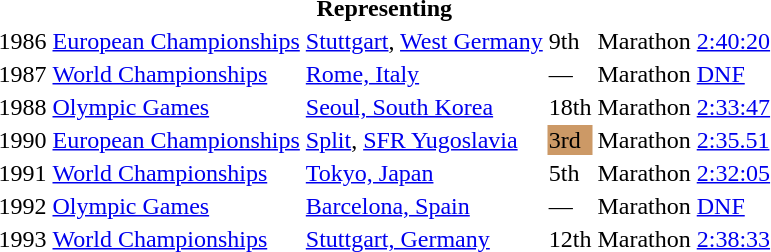<table>
<tr>
<th colspan="6">Representing </th>
</tr>
<tr>
<td>1986</td>
<td><a href='#'>European Championships</a></td>
<td><a href='#'>Stuttgart</a>, <a href='#'>West Germany</a></td>
<td>9th</td>
<td>Marathon</td>
<td><a href='#'>2:40:20</a></td>
</tr>
<tr>
<td>1987</td>
<td><a href='#'>World Championships</a></td>
<td><a href='#'>Rome, Italy</a></td>
<td>—</td>
<td>Marathon</td>
<td><a href='#'>DNF</a></td>
</tr>
<tr>
<td>1988</td>
<td><a href='#'>Olympic Games</a></td>
<td><a href='#'>Seoul, South Korea</a></td>
<td>18th</td>
<td>Marathon</td>
<td><a href='#'>2:33:47</a></td>
</tr>
<tr>
<td>1990</td>
<td><a href='#'>European Championships</a></td>
<td><a href='#'>Split</a>, <a href='#'>SFR Yugoslavia</a></td>
<td bgcolor="cc9966">3rd</td>
<td>Marathon</td>
<td><a href='#'>2:35.51</a></td>
</tr>
<tr>
<td>1991</td>
<td><a href='#'>World Championships</a></td>
<td><a href='#'>Tokyo, Japan</a></td>
<td>5th</td>
<td>Marathon</td>
<td><a href='#'>2:32:05</a></td>
</tr>
<tr>
<td>1992</td>
<td><a href='#'>Olympic Games</a></td>
<td><a href='#'>Barcelona, Spain</a></td>
<td>—</td>
<td>Marathon</td>
<td><a href='#'>DNF</a></td>
</tr>
<tr>
<td>1993</td>
<td><a href='#'>World Championships</a></td>
<td><a href='#'>Stuttgart, Germany</a></td>
<td>12th</td>
<td>Marathon</td>
<td><a href='#'>2:38:33</a></td>
</tr>
</table>
